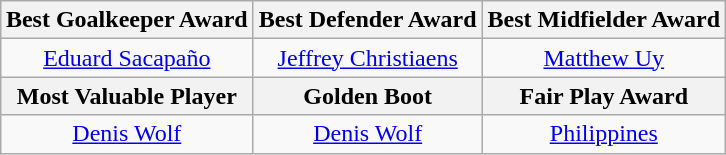<table class="wikitable" style="text-align:center; margin:auto;">
<tr>
<th>Best Goalkeeper Award</th>
<th>Best Defender Award</th>
<th>Best Midfielder Award</th>
</tr>
<tr>
<td> <a href='#'>Eduard Sacapaño</a></td>
<td> <a href='#'>Jeffrey Christiaens</a></td>
<td> <a href='#'>Matthew Uy</a></td>
</tr>
<tr>
<th>Most Valuable Player</th>
<th>Golden Boot</th>
<th>Fair Play Award</th>
</tr>
<tr>
<td> <a href='#'>Denis Wolf</a></td>
<td> <a href='#'>Denis Wolf</a></td>
<td> <a href='#'>Philippines</a></td>
</tr>
</table>
